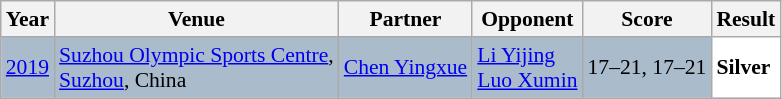<table class="sortable wikitable" style="font-size: 90%;">
<tr>
<th>Year</th>
<th>Venue</th>
<th>Partner</th>
<th>Opponent</th>
<th>Score</th>
<th>Result</th>
</tr>
<tr style="background:#AABBCC">
<td align="center"><a href='#'>2019</a></td>
<td align="left"><a href='#'>Suzhou Olympic Sports Centre</a>,<br><a href='#'>Suzhou</a>, China</td>
<td align="left"> <a href='#'>Chen Yingxue</a></td>
<td align="left"> <a href='#'>Li Yijing</a><br> <a href='#'>Luo Xumin</a></td>
<td align="left">17–21, 17–21</td>
<td style="text-align:left; background:white"> <strong>Silver</strong></td>
</tr>
</table>
